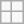<table class="wikitable floatright">
<tr>
<td></td>
<td></td>
</tr>
<tr>
<td></td>
<td></td>
</tr>
</table>
